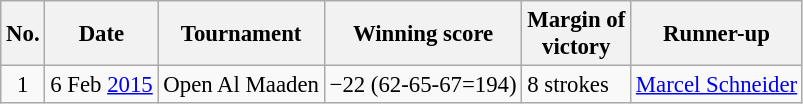<table class="wikitable" style="font-size:95%;">
<tr>
<th>No.</th>
<th>Date</th>
<th>Tournament</th>
<th>Winning score</th>
<th>Margin of<br>victory</th>
<th>Runner-up</th>
</tr>
<tr>
<td align=center>1</td>
<td align=right>6 Feb <a href='#'>2015</a></td>
<td>Open Al Maaden</td>
<td>−22 (62-65-67=194)</td>
<td>8 strokes</td>
<td> <a href='#'>Marcel Schneider</a></td>
</tr>
</table>
